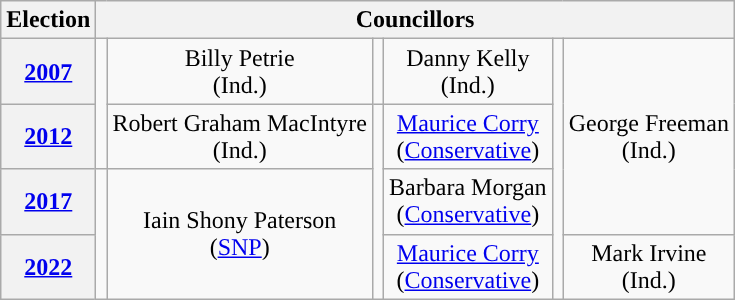<table class="wikitable" style="text-align:center">
<tr>
<th>Election</th>
<th colspan=8>Councillors</th>
</tr>
<tr>
<th><a href='#'>2007</a></th>
<td rowspan=2; style="background-color: "></td>
<td rowspan=1>Billy Petrie<br>(Ind.)</td>
<td rowspan=1; style="background-color: "></td>
<td rowspan=1>Danny Kelly<br>(Ind.)</td>
<td rowspan=4; style="background-color: "></td>
<td rowspan=3>George Freeman<br>(Ind.)</td>
</tr>
<tr>
<th><a href='#'>2012</a></th>
<td rowspan=1>Robert Graham MacIntyre<br>(Ind.)</td>
<td rowspan=3; style="background-color: "></td>
<td rowspan=1><a href='#'>Maurice Corry</a><br>(<a href='#'>Conservative</a>)</td>
</tr>
<tr>
<th><a href='#'>2017</a></th>
<td rowspan=2; style="background-color: "></td>
<td rowspan=2>Iain Shony Paterson<br>(<a href='#'>SNP</a>)</td>
<td rowspan=1>Barbara Morgan<br>(<a href='#'>Conservative</a>)</td>
</tr>
<tr>
<th><a href='#'>2022</a></th>
<td rowspan=1><a href='#'>Maurice Corry</a><br>(<a href='#'>Conservative</a>)</td>
<td rowspan=1>Mark Irvine<br>(Ind.)</td>
</tr>
</table>
